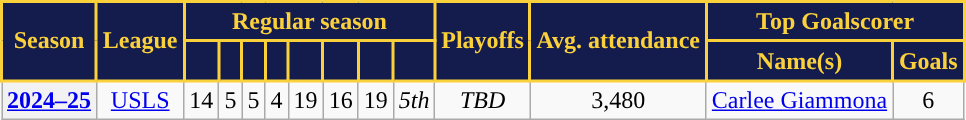<table class="wikitable" style="text-align: center;">
<tr>
<th rowspan=2 style="background:#141B4D; color:#FBD13B; border:2px solid #FBD13B;" scope=col>Season</th>
<th rowspan=2 style="background:#141B4D; color:#FBD13B; border:2px solid #FBD13B;" scope=col>League</th>
<th colspan=8 style="background:#141B4D; color:#FBD13B; border:2px solid #FBD13B;">Regular season</th>
<th rowspan=2 style="background:#141B4D; color:#FBD13B; border:2px solid #FBD13B;" scope=col>Playoffs</th>
<th rowspan=2 style="background:#141B4D; color:#FBD13B; border:2px solid #FBD13B;" scope=col>Avg. attendance</th>
<th colspan=2 style="background:#141B4D; color:#FBD13B; border:2px solid #FBD13B;">Top Goalscorer</th>
</tr>
<tr>
<th style="background:#141B4D; color:#FBD13B; border:2px solid #FBD13B;" scope=col></th>
<th style="background:#141B4D; color:#FBD13B; border:2px solid #FBD13B;" scope=col></th>
<th style="background:#141B4D; color:#FBD13B; border:2px solid #FBD13B;" scope=col></th>
<th style="background:#141B4D; color:#FBD13B; border:2px solid #FBD13B;" scope=col></th>
<th style="background:#141B4D; color:#FBD13B; border:2px solid #FBD13B;" scope=col></th>
<th style="background:#141B4D; color:#FBD13B; border:2px solid #FBD13B;" scope=col></th>
<th style="background:#141B4D; color:#FBD13B; border:2px solid #FBD13B;" scope=col></th>
<th style="background:#141B4D; color:#FBD13B; border:2px solid #FBD13B;" scope=col></th>
<th style="background:#141B4D; color:#FBD13B; border:2px solid #FBD13B;" scope=col>Name(s)</th>
<th style="background:#141B4D; color:#FBD13B; border:2px solid #FBD13B;" scope=col>Goals</th>
</tr>
<tr>
<th><a href='#'>2024–25</a></th>
<td><a href='#'>USLS</a></td>
<td>14</td>
<td>5</td>
<td>5</td>
<td>4</td>
<td>19</td>
<td>16</td>
<td>19</td>
<td><em>5th</em></td>
<td><em>TBD</em></td>
<td>3,480</td>
<td><a href='#'>Carlee Giammona</a></td>
<td>6</td>
</tr>
</table>
